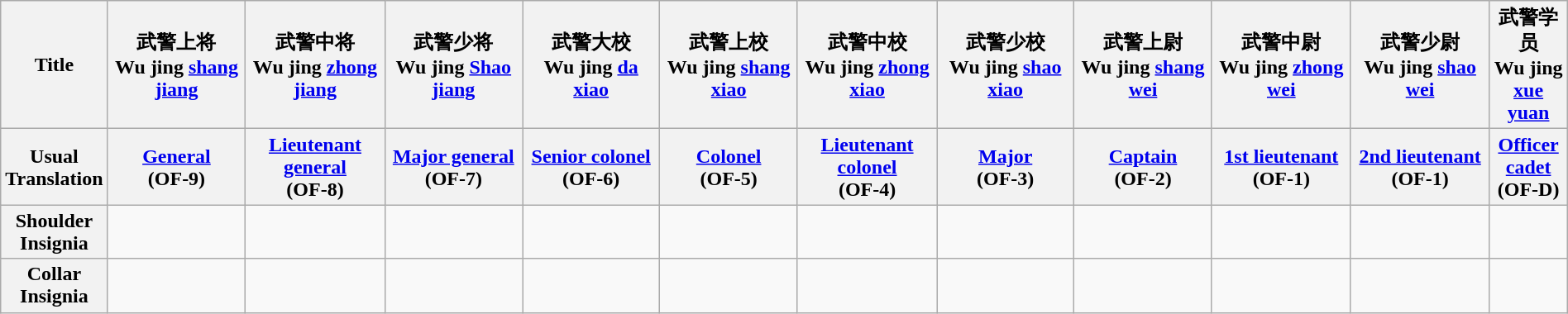<table class="wikitable" width="100%">
<tr>
<th>Title</th>
<th>武警上将 <br> Wu jing <a href='#'>shang jiang</a></th>
<th>武警中将 <br> Wu jing <a href='#'>zhong jiang</a></th>
<th>武警少将 <br> Wu jing <a href='#'>Shao jiang</a></th>
<th>武警大校 <br> Wu jing <a href='#'>da xiao</a></th>
<th>武警上校 <br> Wu jing <a href='#'>shang xiao</a></th>
<th>武警中校 <br> Wu jing <a href='#'>zhong xiao</a></th>
<th>武警少校 <br> Wu jing <a href='#'>shao xiao</a></th>
<th>武警上尉 <br> Wu jing <a href='#'>shang wei</a></th>
<th>武警中尉 <br> Wu jing <a href='#'>zhong wei</a></th>
<th>武警少尉 <br> Wu jing <a href='#'>shao wei</a></th>
<th>武警学员 <br> Wu jing <a href='#'>xue yuan</a></th>
</tr>
<tr style="text-align:center;">
<th>Usual Translation</th>
<th><a href='#'>General</a><br>(OF-9)</th>
<th><a href='#'>Lieutenant general</a><br>(OF-8)</th>
<th><a href='#'>Major general</a><br>(OF-7)</th>
<th><a href='#'>Senior colonel</a><br>(OF-6)</th>
<th><a href='#'>Colonel</a><br>(OF-5)</th>
<th><a href='#'>Lieutenant colonel</a><br>(OF-4)</th>
<th><a href='#'>Major</a><br>(OF-3)</th>
<th><a href='#'>Captain</a><br>(OF-2)</th>
<th><a href='#'>1st lieutenant</a><br>(OF-1)</th>
<th><a href='#'>2nd lieutenant</a><br>(OF-1)</th>
<th><a href='#'>Officer cadet</a><br>(OF-D)</th>
</tr>
<tr style="text-align:center;">
<th>Shoulder Insignia</th>
<td align="center" width="9%"></td>
<td align="center" width="9%"></td>
<td align="center" width="9%"></td>
<td align="center" width="9%"></td>
<td align="center" width="9%"></td>
<td align="center" width="9%"></td>
<td align="center" width="9%"></td>
<td align="center" width="9%"></td>
<td align="center" width="9%"></td>
<td align="center" width="9%"></td>
<td align="center" width="5%"></td>
</tr>
<tr style="text-align:center;">
<th>Collar Insignia</th>
<td align="center" width="9%"></td>
<td align="center" width="9%"></td>
<td align="center" width="9%"></td>
<td align="center" width="9%"></td>
<td align="center" width="9%"></td>
<td align="center" width="9%"></td>
<td align="center" width="9%"></td>
<td align="center" width="9%"></td>
<td align="center" width="9%"></td>
<td align="center" width="9%"></td>
<td align="center" width="5%"></td>
</tr>
</table>
